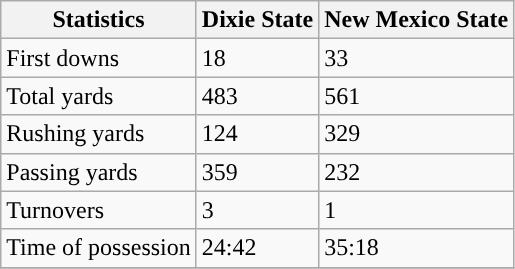<table class="wikitable">
<tr>
<th>Statistics</th>
<th>Dixie State</th>
<th>New Mexico State</th>
</tr>
<tr>
<td>First downs</td>
<td>18</td>
<td>33</td>
</tr>
<tr>
<td>Total yards</td>
<td>483</td>
<td>561</td>
</tr>
<tr>
<td>Rushing yards</td>
<td>124</td>
<td>329</td>
</tr>
<tr>
<td>Passing yards</td>
<td>359</td>
<td>232</td>
</tr>
<tr>
<td>Turnovers</td>
<td>3</td>
<td>1</td>
</tr>
<tr>
<td>Time of possession</td>
<td>24:42</td>
<td>35:18</td>
</tr>
<tr>
</tr>
</table>
